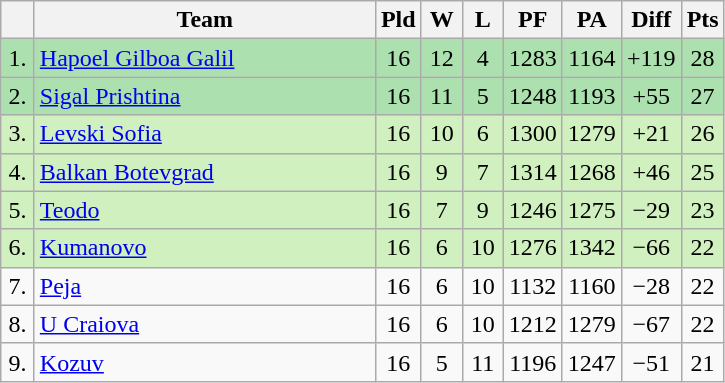<table class="wikitable" style="text-align:center">
<tr>
<th width=15></th>
<th width=220>Team</th>
<th width=20>Pld</th>
<th width=20>W</th>
<th width=20>L</th>
<th width=20>PF</th>
<th width=20>PA</th>
<th width=30>Diff</th>
<th width=20>Pts</th>
</tr>
<tr bgcolor=#ACE1AF>
<td>1.</td>
<td align=left> <a href='#'>Hapoel Gilboa Galil</a></td>
<td>16</td>
<td>12</td>
<td>4</td>
<td>1283</td>
<td>1164</td>
<td>+119</td>
<td>28</td>
</tr>
<tr bgcolor=#ACE1AF>
<td>2.</td>
<td align=left> <a href='#'>Sigal Prishtina</a></td>
<td>16</td>
<td>11</td>
<td>5</td>
<td>1248</td>
<td>1193</td>
<td>+55</td>
<td>27</td>
</tr>
<tr bgcolor=#D0F0C0>
<td>3.</td>
<td align=left> <a href='#'>Levski Sofia</a></td>
<td>16</td>
<td>10</td>
<td>6</td>
<td>1300</td>
<td>1279</td>
<td>+21</td>
<td>26</td>
</tr>
<tr bgcolor=#D0F0C0>
<td>4.</td>
<td align=left> <a href='#'>Balkan Botevgrad</a></td>
<td>16</td>
<td>9</td>
<td>7</td>
<td>1314</td>
<td>1268</td>
<td>+46</td>
<td>25</td>
</tr>
<tr bgcolor=#D0F0C0>
<td>5.</td>
<td align=left> <a href='#'>Teodo</a></td>
<td>16</td>
<td>7</td>
<td>9</td>
<td>1246</td>
<td>1275</td>
<td>−29</td>
<td>23</td>
</tr>
<tr bgcolor=#D0F0C0>
<td>6.</td>
<td align=left> <a href='#'>Kumanovo</a></td>
<td>16</td>
<td>6</td>
<td>10</td>
<td>1276</td>
<td>1342</td>
<td>−66</td>
<td>22</td>
</tr>
<tr>
<td>7.</td>
<td align=left> <a href='#'>Peja</a></td>
<td>16</td>
<td>6</td>
<td>10</td>
<td>1132</td>
<td>1160</td>
<td>−28</td>
<td>22</td>
</tr>
<tr>
<td>8.</td>
<td align=left> <a href='#'>U Craiova</a></td>
<td>16</td>
<td>6</td>
<td>10</td>
<td>1212</td>
<td>1279</td>
<td>−67</td>
<td>22</td>
</tr>
<tr>
<td>9.</td>
<td align=left> <a href='#'>Kozuv</a></td>
<td>16</td>
<td>5</td>
<td>11</td>
<td>1196</td>
<td>1247</td>
<td>−51</td>
<td>21</td>
</tr>
</table>
